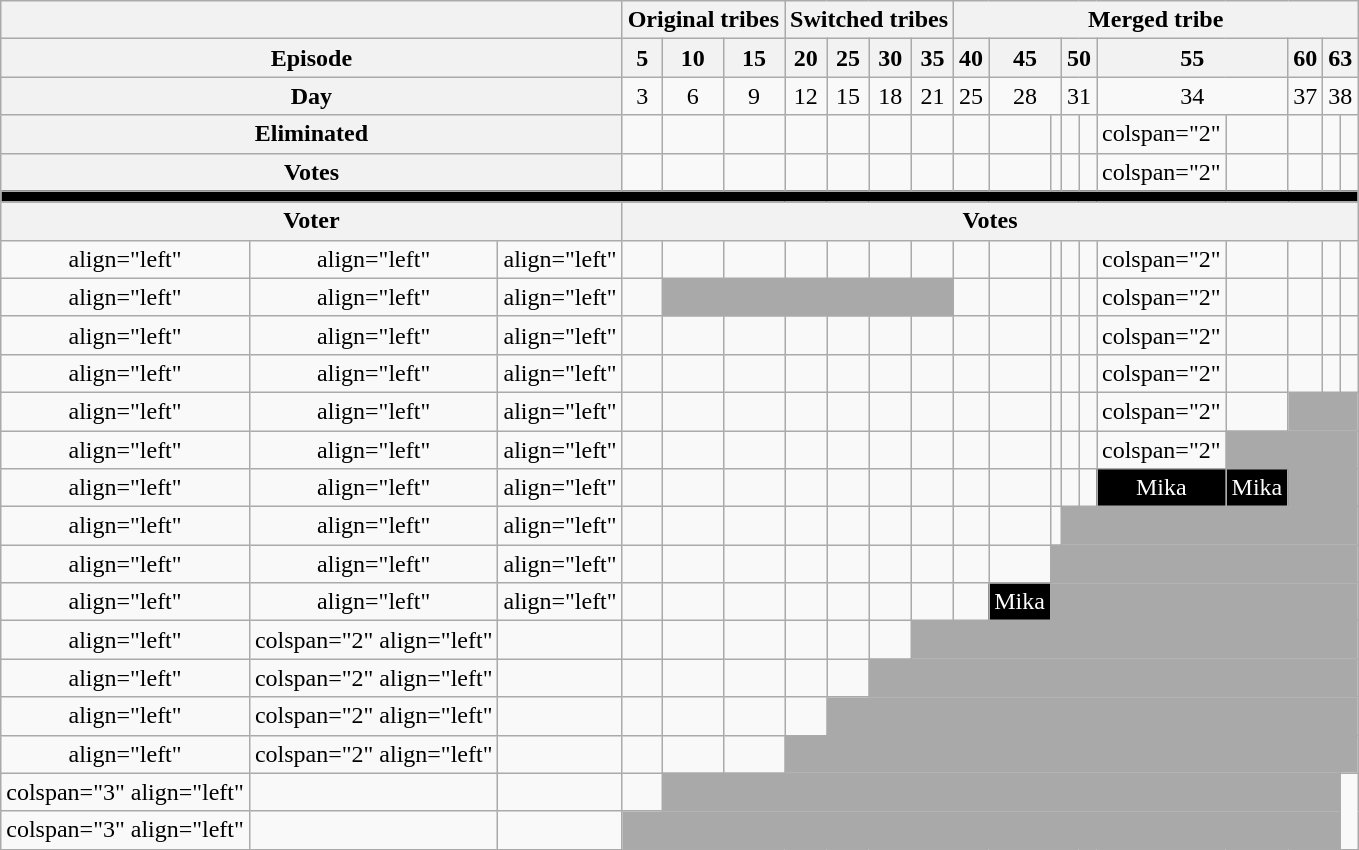<table class="wikitable nowrap" style="text-align:center;">
<tr>
<th colspan="3"></th>
<th style="text-align:center;" colspan="3">Original tribes</th>
<th style="text-align:center;" colspan="4">Switched tribes</th>
<th style="text-align:center;" colspan="11">Merged tribe</th>
</tr>
<tr>
<th colspan="3">Episode</th>
<th style="text-align:center;">5</th>
<th style="text-align:center;">10</th>
<th style="text-align:center;">15</th>
<th style="text-align:center;">20</th>
<th style="text-align:center;">25</th>
<th style="text-align:center;">30</th>
<th style="text-align:center;">35</th>
<th style="text-align:center;">40</th>
<th style="text-align:center;" colspan="2">45</th>
<th style="text-align:center;" colspan="2">50</th>
<th style="text-align:center;" colspan="2">55</th>
<th style="text-align:center;">60</th>
<th style="text-align:center;" colspan="3">63</th>
</tr>
<tr>
<th colspan="3">Day</th>
<td style="text-align:center;">3</td>
<td style="text-align:center;">6</td>
<td style="text-align:center;">9</td>
<td style="text-align:center;">12</td>
<td style="text-align:center;">15</td>
<td style="text-align:center;">18</td>
<td style="text-align:center;">21</td>
<td style="text-align:center;">25</td>
<td style="text-align:center;" colspan="2">28</td>
<td style="text-align:center;" colspan="2">31</td>
<td style="text-align:center;" colspan="2">34</td>
<td style="text-align:center;">37</td>
<td style="text-align:center;" colspan="3">38</td>
</tr>
<tr>
<th colspan="3">Eliminated</th>
<td></td>
<td></td>
<td></td>
<td></td>
<td></td>
<td></td>
<td></td>
<td></td>
<td></td>
<td></td>
<td></td>
<td></td>
<td>colspan="2" </td>
<td></td>
<td></td>
<td></td>
<td></td>
</tr>
<tr>
<th colspan="3">Votes</th>
<td></td>
<td></td>
<td></td>
<td></td>
<td></td>
<td></td>
<td></td>
<td></td>
<td></td>
<td></td>
<td></td>
<td></td>
<td>colspan="2" </td>
<td></td>
<td></td>
<td></td>
<td></td>
</tr>
<tr>
<td colspan="21" bgcolor="black"></td>
</tr>
<tr>
<th colspan="3">Voter</th>
<th style="text-align:center;" colspan="18">Votes</th>
</tr>
<tr>
<td>align="left" </td>
<td>align="left" </td>
<td>align="left" </td>
<td></td>
<td></td>
<td></td>
<td></td>
<td></td>
<td></td>
<td></td>
<td></td>
<td></td>
<td></td>
<td></td>
<td></td>
<td>colspan="2" </td>
<td></td>
<td></td>
<td></td>
<td></td>
</tr>
<tr>
<td>align="left" </td>
<td>align="left" </td>
<td>align="left" </td>
<td></td>
<td colspan="6" style="background:darkgrey;"></td>
<td></td>
<td></td>
<td></td>
<td></td>
<td></td>
<td>colspan="2" </td>
<td></td>
<td></td>
<td></td>
<td></td>
</tr>
<tr>
<td>align="left" </td>
<td>align="left" </td>
<td>align="left" </td>
<td></td>
<td></td>
<td></td>
<td></td>
<td></td>
<td></td>
<td></td>
<td></td>
<td></td>
<td></td>
<td></td>
<td></td>
<td>colspan="2" </td>
<td></td>
<td></td>
<td></td>
<td></td>
</tr>
<tr>
<td>align="left" </td>
<td>align="left" </td>
<td>align="left" </td>
<td></td>
<td></td>
<td></td>
<td></td>
<td></td>
<td></td>
<td></td>
<td></td>
<td></td>
<td></td>
<td></td>
<td></td>
<td>colspan="2" </td>
<td></td>
<td></td>
<td></td>
<td></td>
</tr>
<tr>
<td>align="left" </td>
<td>align="left" </td>
<td>align="left" </td>
<td></td>
<td></td>
<td></td>
<td></td>
<td></td>
<td></td>
<td></td>
<td></td>
<td></td>
<td></td>
<td></td>
<td></td>
<td>colspan="2"  </td>
<td></td>
<td colspan="3" style="background:darkgrey;"></td>
</tr>
<tr>
<td>align="left" </td>
<td>align="left" </td>
<td>align="left" </td>
<td></td>
<td></td>
<td></td>
<td></td>
<td></td>
<td></td>
<td></td>
<td></td>
<td></td>
<td></td>
<td></td>
<td></td>
<td>colspan="2"  </td>
<td colspan="4" style="background:darkgrey;"></td>
</tr>
<tr>
<td>align="left" </td>
<td>align="left" </td>
<td>align="left" </td>
<td></td>
<td></td>
<td></td>
<td></td>
<td></td>
<td></td>
<td></td>
<td></td>
<td></td>
<td></td>
<td></td>
<td></td>
<td style="background:black; color:white; text-align:center">Mika</td>
<td style="background:black; color:white; text-align:center">Mika</td>
<td colspan="6" style="background:darkgrey;"></td>
</tr>
<tr>
<td>align="left" </td>
<td>align="left" </td>
<td>align="left" </td>
<td></td>
<td></td>
<td></td>
<td></td>
<td></td>
<td></td>
<td></td>
<td></td>
<td></td>
<td></td>
<td colspan="8" style="background:darkgrey;"></td>
</tr>
<tr>
<td>align="left" </td>
<td>align="left" </td>
<td>align="left" </td>
<td></td>
<td></td>
<td></td>
<td></td>
<td></td>
<td></td>
<td></td>
<td></td>
<td></td>
<td colspan="9" style="background:darkgrey;"></td>
</tr>
<tr>
<td>align="left" </td>
<td>align="left" </td>
<td>align="left" </td>
<td></td>
<td></td>
<td></td>
<td></td>
<td></td>
<td></td>
<td></td>
<td></td>
<td style="background:black; color:white; text-align:center">Mika</td>
<td colspan="10" style="background:darkgrey;"></td>
</tr>
<tr>
<td>align="left" </td>
<td>colspan="2" align="left" </td>
<td></td>
<td></td>
<td></td>
<td></td>
<td></td>
<td></td>
<td></td>
<td colspan="11" style="background:darkgrey;"></td>
</tr>
<tr>
<td>align="left" </td>
<td>colspan="2" align="left" </td>
<td></td>
<td></td>
<td></td>
<td></td>
<td></td>
<td></td>
<td colspan="12" style="background:darkgrey;"></td>
</tr>
<tr>
<td>align="left" </td>
<td>colspan="2" align="left" </td>
<td></td>
<td></td>
<td></td>
<td></td>
<td></td>
<td colspan="13" style="background:darkgrey;"></td>
</tr>
<tr>
<td>align="left" </td>
<td>colspan="2" align="left" </td>
<td></td>
<td></td>
<td></td>
<td></td>
<td colspan="14" style="background:darkgrey;"></td>
</tr>
<tr>
<td>colspan="3" align="left" </td>
<td></td>
<td></td>
<td></td>
<td colspan="15" style="background:darkgrey;"></td>
</tr>
<tr>
<td>colspan="3" align="left" </td>
<td></td>
<td></td>
<td colspan="16" style="background:darkgrey;"></td>
</tr>
</table>
